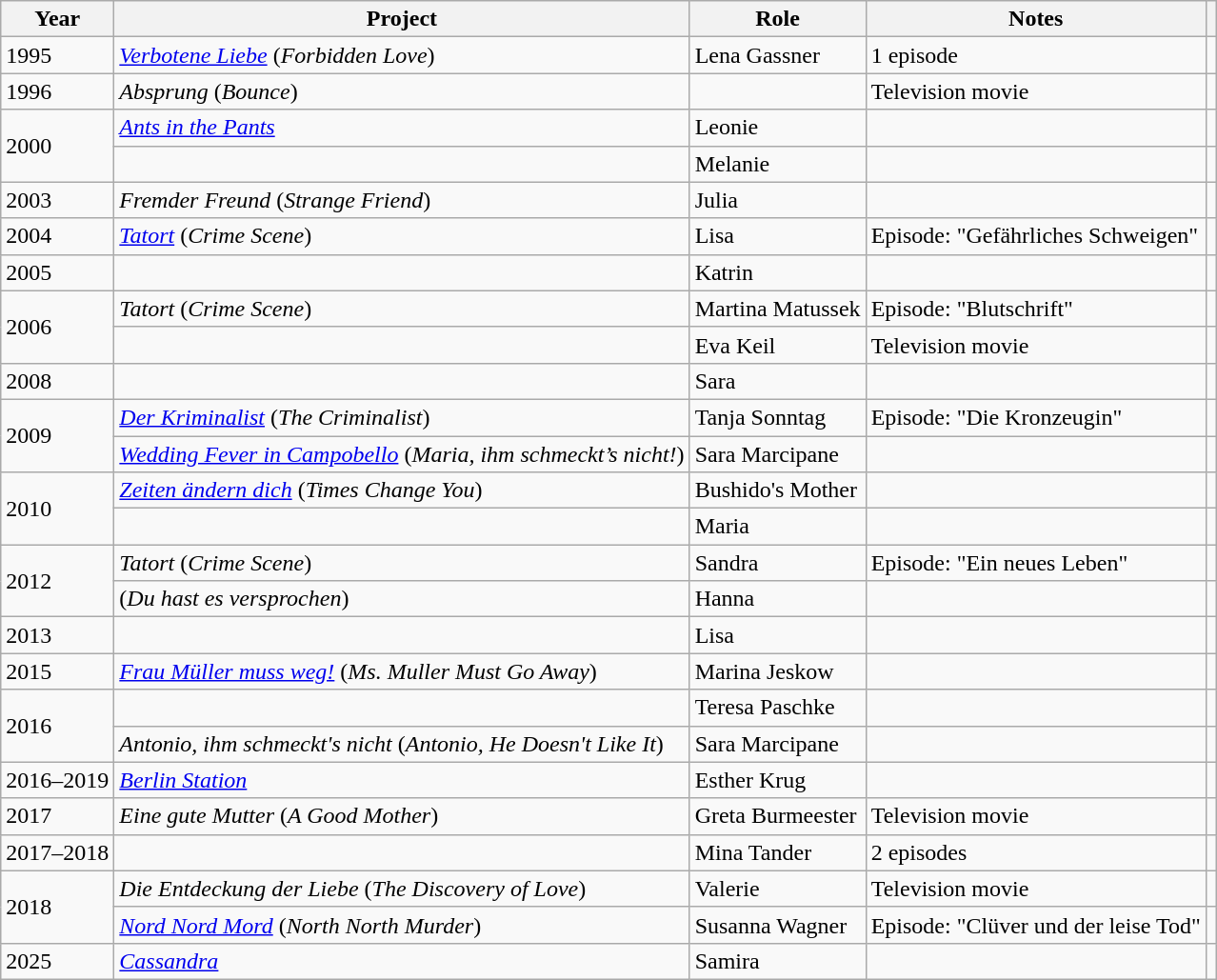<table class="wikitable">
<tr>
<th>Year</th>
<th>Project</th>
<th>Role</th>
<th>Notes</th>
<th></th>
</tr>
<tr>
<td>1995</td>
<td><em><a href='#'>Verbotene Liebe</a></em> (<em>Forbidden Love</em>)</td>
<td>Lena Gassner</td>
<td>1 episode</td>
<td></td>
</tr>
<tr>
<td>1996</td>
<td><em>Absprung</em> (<em>Bounce</em>)</td>
<td></td>
<td>Television movie</td>
<td></td>
</tr>
<tr>
<td rowspan="2">2000</td>
<td><em><a href='#'>Ants in the Pants</a></em></td>
<td>Leonie</td>
<td></td>
<td></td>
</tr>
<tr>
<td><em></em></td>
<td>Melanie</td>
<td></td>
<td></td>
</tr>
<tr>
<td>2003</td>
<td><em>Fremder Freund</em> (<em>Strange Friend</em>)</td>
<td>Julia</td>
<td></td>
<td></td>
</tr>
<tr>
<td>2004</td>
<td><em><a href='#'>Tatort</a></em> (<em>Crime Scene</em>)</td>
<td>Lisa</td>
<td>Episode: "Gefährliches Schweigen"</td>
<td></td>
</tr>
<tr>
<td>2005</td>
<td><em></em></td>
<td>Katrin</td>
<td></td>
<td></td>
</tr>
<tr>
<td rowspan="2">2006</td>
<td><em>Tatort</em> (<em>Crime Scene</em>)</td>
<td>Martina Matussek</td>
<td>Episode: "Blutschrift"</td>
<td></td>
</tr>
<tr>
<td><em></em></td>
<td>Eva Keil</td>
<td>Television movie</td>
<td></td>
</tr>
<tr>
<td>2008</td>
<td><em></em></td>
<td>Sara</td>
<td></td>
<td></td>
</tr>
<tr>
<td rowspan="2">2009</td>
<td><em><a href='#'>Der Kriminalist</a></em> (<em>The Criminalist</em>)</td>
<td>Tanja Sonntag</td>
<td>Episode: "Die Kronzeugin"</td>
<td></td>
</tr>
<tr>
<td><em><a href='#'>Wedding Fever in Campobello</a></em> (<em>Maria, ihm schmeckt’s nicht!</em>)</td>
<td>Sara Marcipane</td>
<td></td>
<td></td>
</tr>
<tr>
<td rowspan="2">2010</td>
<td><em><a href='#'>Zeiten ändern dich</a></em> (<em>Times Change You</em>)</td>
<td>Bushido's Mother</td>
<td></td>
<td></td>
</tr>
<tr>
<td><em></em></td>
<td>Maria</td>
<td></td>
<td></td>
</tr>
<tr>
<td rowspan="2">2012</td>
<td><em>Tatort</em> (<em>Crime Scene</em>)</td>
<td>Sandra</td>
<td>Episode: "Ein neues Leben"</td>
<td></td>
</tr>
<tr>
<td><em></em> (<em>Du hast es versprochen</em>)</td>
<td>Hanna</td>
<td></td>
<td></td>
</tr>
<tr>
<td>2013</td>
<td><em></em></td>
<td>Lisa</td>
<td></td>
<td></td>
</tr>
<tr>
<td>2015</td>
<td><em><a href='#'>Frau Müller muss weg!</a></em> (<em>Ms. Muller Must Go Away</em>)</td>
<td>Marina Jeskow</td>
<td></td>
<td></td>
</tr>
<tr>
<td rowspan="2">2016</td>
<td><em></em></td>
<td>Teresa Paschke</td>
<td></td>
<td></td>
</tr>
<tr>
<td><em>Antonio, ihm schmeckt's nicht</em> (<em>Antonio, He Doesn't Like It</em>)</td>
<td>Sara Marcipane</td>
<td></td>
<td></td>
</tr>
<tr>
<td>2016–2019</td>
<td><em><a href='#'>Berlin Station</a></em></td>
<td>Esther Krug</td>
<td></td>
<td></td>
</tr>
<tr>
<td>2017</td>
<td><em>Eine gute Mutter</em> (<em>A Good Mother</em>)</td>
<td>Greta Burmeester</td>
<td>Television movie</td>
<td></td>
</tr>
<tr>
<td>2017–2018</td>
<td><em></em></td>
<td>Mina Tander</td>
<td>2 episodes</td>
<td></td>
</tr>
<tr>
<td rowspan="2">2018</td>
<td><em>Die Entdeckung der Liebe</em> (<em>The Discovery of Love</em>)</td>
<td>Valerie</td>
<td>Television movie</td>
<td></td>
</tr>
<tr>
<td><em><a href='#'>Nord Nord Mord</a></em> (<em>North North Murder</em>)</td>
<td>Susanna Wagner</td>
<td>Episode: "Clüver und der leise Tod"</td>
<td></td>
</tr>
<tr>
<td>2025</td>
<td><em><a href='#'>Cassandra</a></em></td>
<td>Samira</td>
<td></td>
<td></td>
</tr>
</table>
